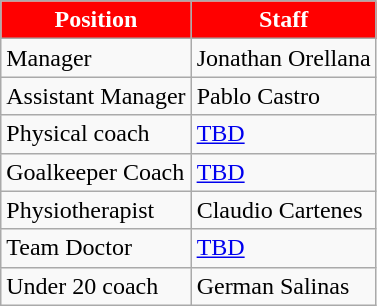<table class="wikitable">
<tr>
<th style="color:White; background:#ff0000;">Position</th>
<th style="color:White; background:#ff0000;">Staff</th>
</tr>
<tr>
<td>Manager</td>
<td> Jonathan Orellana</td>
</tr>
<tr>
<td>Assistant Manager</td>
<td> Pablo Castro</td>
</tr>
<tr>
<td>Physical coach</td>
<td> <a href='#'>TBD</a></td>
</tr>
<tr>
<td>Goalkeeper Coach</td>
<td> <a href='#'>TBD</a></td>
</tr>
<tr>
<td>Physiotherapist</td>
<td> Claudio Cartenes</td>
</tr>
<tr>
<td>Team Doctor</td>
<td> <a href='#'>TBD</a></td>
</tr>
<tr>
<td>Under 20 coach</td>
<td> German Salinas</td>
</tr>
</table>
